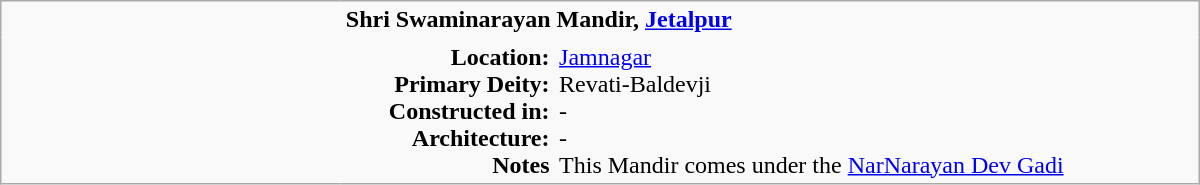<table class="wikitable plain" border="0" width="800">
<tr>
<td width="220px" rowspan="2" style="border:none;"></td>
<td valign="top" colspan=2 style="border:none;"><strong>Shri Swaminarayan Mandir, <a href='#'>Jetalpur</a></strong></td>
</tr>
<tr>
<td valign="top" style="text-align:right; border:none;"><strong>Location:</strong> <br><strong>Primary Deity:</strong><br><strong>Constructed in:</strong><br><strong>Architecture:</strong><br><strong>Notes</strong></td>
<td valign="top" style="border:none;"><a href='#'>Jamnagar</a> <br> Revati-Baldevji <br>- <br>- <br>This Mandir comes under the <a href='#'>NarNarayan Dev Gadi</a></td>
</tr>
</table>
